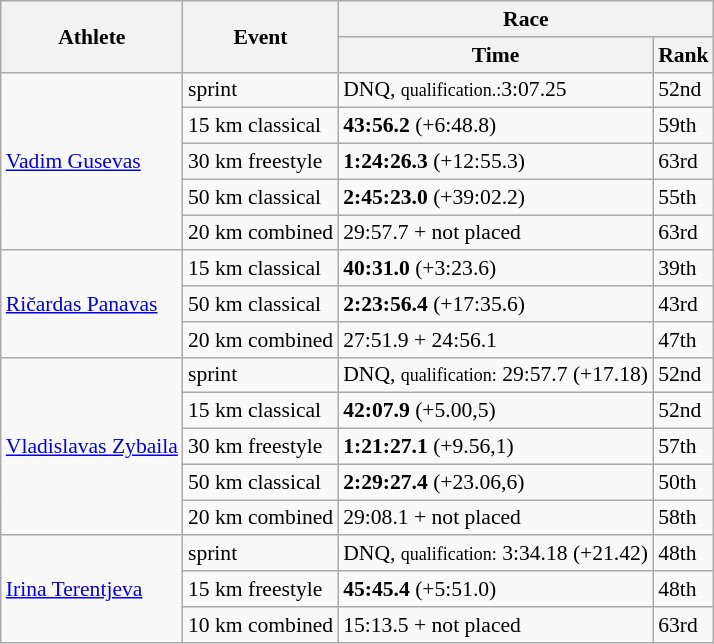<table class="wikitable" border="1" style="font-size:90%">
<tr>
<th rowspan=2>Athlete</th>
<th rowspan=2>Event</th>
<th colspan=2>Race</th>
</tr>
<tr>
<th>Time</th>
<th>Rank</th>
</tr>
<tr>
<td rowspan=5><a href='#'>Vadim Gusevas</a></td>
<td>sprint</td>
<td>DNQ, <small>qualification.:</small>3:07.25</td>
<td>52nd</td>
</tr>
<tr>
<td>15 km classical</td>
<td><strong>43:56.2</strong> (+6:48.8)</td>
<td>59th</td>
</tr>
<tr>
<td>30 km freestyle</td>
<td><strong>1:24:26.3</strong> (+12:55.3)</td>
<td>63rd</td>
</tr>
<tr>
<td>50 km classical</td>
<td><strong>2:45:23.0</strong> (+39:02.2)</td>
<td>55th</td>
</tr>
<tr>
<td>20 km combined</td>
<td>29:57.7 + not placed</td>
<td>63rd</td>
</tr>
<tr>
<td rowspan=3><a href='#'>Ričardas Panavas</a></td>
<td>15 km classical</td>
<td><strong>40:31.0</strong> (+3:23.6)</td>
<td>39th</td>
</tr>
<tr>
<td>50 km classical</td>
<td><strong>2:23:56.4</strong> (+17:35.6)</td>
<td>43rd</td>
</tr>
<tr>
<td>20 km combined</td>
<td>27:51.9 + 24:56.1</td>
<td>47th</td>
</tr>
<tr>
<td rowspan=5><a href='#'>Vladislavas Zybaila</a></td>
<td>sprint</td>
<td>DNQ, <small>qualification:</small> 29:57.7  (+17.18)</td>
<td>52nd</td>
</tr>
<tr>
<td>15 km classical</td>
<td><strong>42:07.9</strong> (+5.00,5)</td>
<td>52nd</td>
</tr>
<tr>
<td>30 km freestyle</td>
<td><strong>1:21:27.1</strong> (+9.56,1)</td>
<td>57th</td>
</tr>
<tr>
<td>50 km classical</td>
<td><strong>2:29:27.4</strong> (+23.06,6)</td>
<td>50th</td>
</tr>
<tr>
<td>20 km combined</td>
<td>29:08.1 + not placed</td>
<td>58th</td>
</tr>
<tr>
<td rowspan=3><a href='#'>Irina Terentjeva</a></td>
<td>sprint</td>
<td>DNQ, <small>qualification:</small> 3:34.18  (+21.42)</td>
<td>48th</td>
</tr>
<tr>
<td>15 km freestyle</td>
<td><strong>45:45.4</strong> (+5:51.0)</td>
<td>48th</td>
</tr>
<tr>
<td>10 km combined</td>
<td>15:13.5 + not placed</td>
<td>63rd</td>
</tr>
</table>
